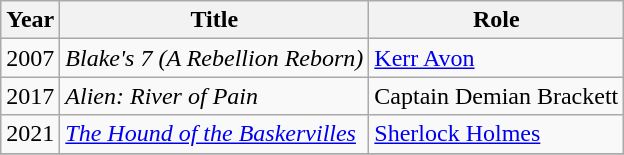<table class="wikitable">
<tr>
<th>Year</th>
<th>Title</th>
<th>Role</th>
</tr>
<tr>
<td>2007</td>
<td><em>Blake's 7 (A Rebellion Reborn)</em></td>
<td><a href='#'>Kerr Avon</a></td>
</tr>
<tr>
<td>2017</td>
<td><em>Alien: River of Pain</em></td>
<td>Captain Demian Brackett</td>
</tr>
<tr>
<td>2021</td>
<td><em><a href='#'>The Hound of the Baskervilles</a></em></td>
<td><a href='#'>Sherlock Holmes</a></td>
</tr>
<tr>
</tr>
</table>
